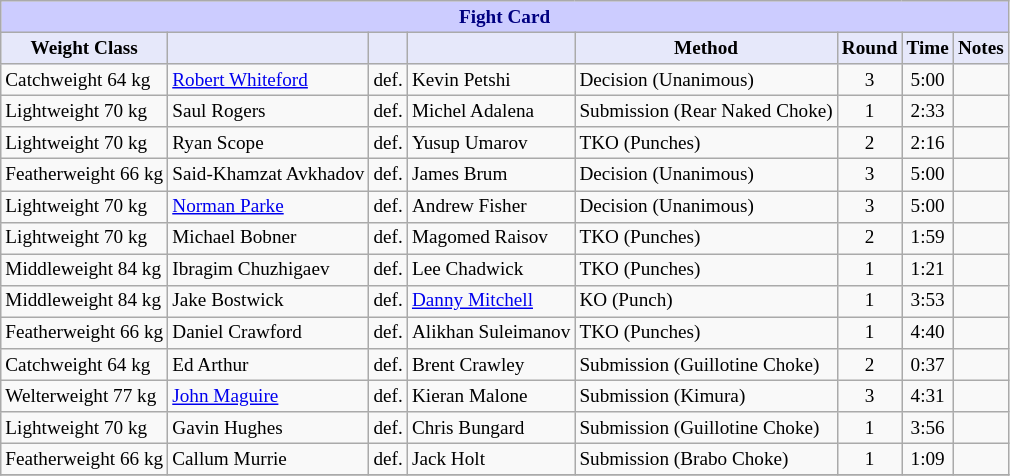<table class="wikitable" style="font-size: 80%;">
<tr>
<th colspan="8" style="background-color: #ccf; color: #000080; text-align: center;"><strong>Fight Card</strong></th>
</tr>
<tr>
<th colspan="1" style="background-color: #E6E8FA; color: #000000; text-align: center;">Weight Class</th>
<th colspan="1" style="background-color: #E6E8FA; color: #000000; text-align: center;"></th>
<th colspan="1" style="background-color: #E6E8FA; color: #000000; text-align: center;"></th>
<th colspan="1" style="background-color: #E6E8FA; color: #000000; text-align: center;"></th>
<th colspan="1" style="background-color: #E6E8FA; color: #000000; text-align: center;">Method</th>
<th colspan="1" style="background-color: #E6E8FA; color: #000000; text-align: center;">Round</th>
<th colspan="1" style="background-color: #E6E8FA; color: #000000; text-align: center;">Time</th>
<th colspan="1" style="background-color: #E6E8FA; color: #000000; text-align: center;">Notes</th>
</tr>
<tr>
<td>Catchweight 64 kg</td>
<td> <a href='#'>Robert Whiteford</a></td>
<td>def.</td>
<td> Kevin Petshi</td>
<td>Decision (Unanimous)</td>
<td align=center>3</td>
<td align=center>5:00</td>
<td></td>
</tr>
<tr>
<td>Lightweight 70 kg</td>
<td> Saul Rogers</td>
<td>def.</td>
<td> Michel Adalena</td>
<td>Submission (Rear Naked Choke)</td>
<td align=center>1</td>
<td align=center>2:33</td>
<td></td>
</tr>
<tr>
<td>Lightweight 70 kg</td>
<td> Ryan Scope</td>
<td>def.</td>
<td> Yusup Umarov</td>
<td>TKO (Punches)</td>
<td align=center>2</td>
<td align=center>2:16</td>
<td></td>
</tr>
<tr>
<td>Featherweight 66 kg</td>
<td> Said-Khamzat Avkhadov</td>
<td>def.</td>
<td> James Brum</td>
<td>Decision (Unanimous)</td>
<td align=center>3</td>
<td align=center>5:00</td>
<td></td>
</tr>
<tr>
<td>Lightweight 70 kg</td>
<td> <a href='#'>Norman Parke</a></td>
<td>def.</td>
<td> Andrew Fisher</td>
<td>Decision (Unanimous)</td>
<td align=center>3</td>
<td align=center>5:00</td>
<td></td>
</tr>
<tr>
<td>Lightweight 70 kg</td>
<td> Michael Bobner</td>
<td>def.</td>
<td> Magomed Raisov</td>
<td>TKO (Punches)</td>
<td align=center>2</td>
<td align=center>1:59</td>
<td></td>
</tr>
<tr>
<td>Middleweight 84 kg</td>
<td> Ibragim Chuzhigaev</td>
<td>def.</td>
<td> Lee Chadwick</td>
<td>TKO (Punches)</td>
<td align=center>1</td>
<td align=center>1:21</td>
<td></td>
</tr>
<tr>
<td>Middleweight 84 kg</td>
<td> Jake Bostwick</td>
<td>def.</td>
<td> <a href='#'>Danny Mitchell</a></td>
<td>KO (Punch)</td>
<td align=center>1</td>
<td align=center>3:53</td>
<td></td>
</tr>
<tr>
<td>Featherweight 66 kg</td>
<td> Daniel Crawford</td>
<td>def.</td>
<td> Alikhan Suleimanov</td>
<td>TKO (Punches)</td>
<td align=center>1</td>
<td align=center>4:40</td>
<td></td>
</tr>
<tr>
<td>Catchweight 64 kg</td>
<td> Ed Arthur</td>
<td>def.</td>
<td> Brent Crawley</td>
<td>Submission (Guillotine Choke)</td>
<td align=center>2</td>
<td align=center>0:37</td>
<td></td>
</tr>
<tr>
<td>Welterweight 77 kg</td>
<td> <a href='#'>John Maguire</a></td>
<td>def.</td>
<td> Kieran Malone</td>
<td>Submission (Kimura)</td>
<td align=center>3</td>
<td align=center>4:31</td>
<td></td>
</tr>
<tr>
<td>Lightweight 70 kg</td>
<td> Gavin Hughes</td>
<td>def.</td>
<td> Chris Bungard</td>
<td>Submission (Guillotine Choke)</td>
<td align=center>1</td>
<td align=center>3:56</td>
<td></td>
</tr>
<tr>
<td>Featherweight 66 kg</td>
<td> Callum Murrie</td>
<td>def.</td>
<td> Jack Holt</td>
<td>Submission (Brabo Choke)</td>
<td align=center>1</td>
<td align=center>1:09</td>
<td></td>
</tr>
<tr>
</tr>
</table>
